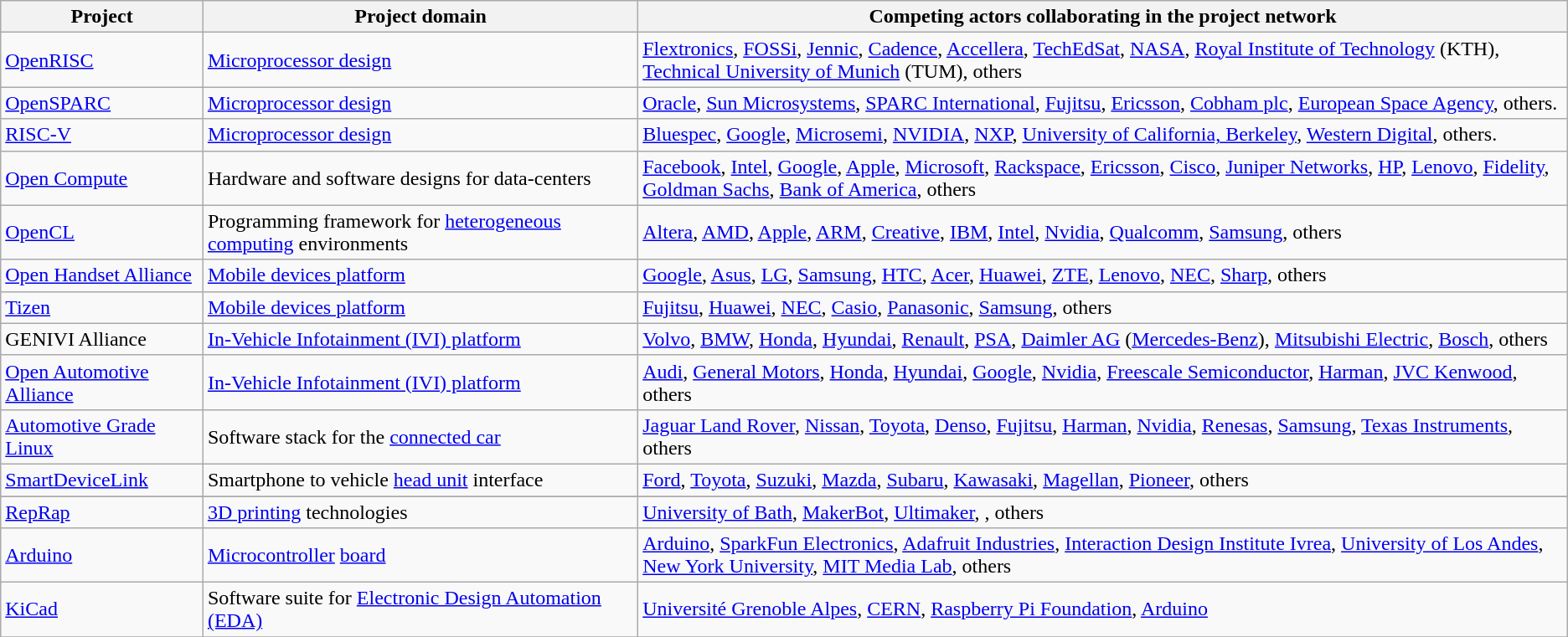<table class="wikitable">
<tr>
<th>Project</th>
<th>Project domain</th>
<th>Competing actors collaborating in the project network</th>
</tr>
<tr>
<td><a href='#'>OpenRISC</a></td>
<td><a href='#'>Microprocessor design</a></td>
<td><a href='#'>Flextronics</a>, <a href='#'>FOSSi</a>, <a href='#'>Jennic</a>, <a href='#'>Cadence</a>, <a href='#'>Accellera</a>, <a href='#'>TechEdSat</a>, <a href='#'>NASA</a>, <a href='#'>Royal Institute of Technology</a> (KTH), <a href='#'>Technical University of Munich</a> (TUM), others</td>
</tr>
<tr>
<td><a href='#'>OpenSPARC</a></td>
<td><a href='#'>Microprocessor design</a></td>
<td><a href='#'>Oracle</a>, <a href='#'>Sun Microsystems</a>, <a href='#'>SPARC International</a>, <a href='#'>Fujitsu</a>, <a href='#'>Ericsson</a>, <a href='#'>Cobham plc</a>, <a href='#'>European Space Agency</a>, others.</td>
</tr>
<tr>
<td><a href='#'>RISC-V</a></td>
<td><a href='#'>Microprocessor design</a></td>
<td><a href='#'>Bluespec</a>, <a href='#'>Google</a>, <a href='#'>Microsemi</a>, <a href='#'>NVIDIA</a>, <a href='#'>NXP</a>, <a href='#'>University of California, Berkeley</a>, <a href='#'>Western Digital</a>, others.</td>
</tr>
<tr>
<td><a href='#'>Open Compute</a></td>
<td>Hardware and software designs for data-centers</td>
<td><a href='#'>Facebook</a>, <a href='#'>Intel</a>, <a href='#'>Google</a>, <a href='#'>Apple</a>, <a href='#'>Microsoft</a>, <a href='#'>Rackspace</a>, <a href='#'>Ericsson</a>, <a href='#'>Cisco</a>, <a href='#'>Juniper Networks</a>, <a href='#'>HP</a>, <a href='#'>Lenovo</a>, <a href='#'>Fidelity</a>, <a href='#'>Goldman Sachs</a>, <a href='#'>Bank of America</a>, others</td>
</tr>
<tr>
<td><a href='#'>OpenCL</a></td>
<td>Programming framework for <a href='#'>heterogeneous computing</a> environments</td>
<td><a href='#'>Altera</a>, <a href='#'>AMD</a>, <a href='#'>Apple</a>, <a href='#'>ARM</a>, <a href='#'>Creative</a>, <a href='#'>IBM</a>, <a href='#'>Intel</a>, <a href='#'>Nvidia</a>, <a href='#'>Qualcomm</a>, <a href='#'>Samsung</a>, others</td>
</tr>
<tr>
<td><a href='#'>Open Handset Alliance</a></td>
<td><a href='#'>Mobile devices platform</a></td>
<td><a href='#'>Google</a>, <a href='#'>Asus</a>, <a href='#'>LG</a>, <a href='#'>Samsung</a>, <a href='#'>HTC</a>, <a href='#'>Acer</a>, <a href='#'>Huawei</a>, <a href='#'>ZTE</a>, <a href='#'>Lenovo</a>, <a href='#'>NEC</a>, <a href='#'>Sharp</a>, others</td>
</tr>
<tr>
<td><a href='#'>Tizen</a></td>
<td><a href='#'>Mobile devices platform</a></td>
<td><a href='#'>Fujitsu</a>, <a href='#'>Huawei</a>, <a href='#'>NEC</a>, <a href='#'>Casio</a>, <a href='#'>Panasonic</a>, <a href='#'>Samsung</a>, others</td>
</tr>
<tr>
<td>GENIVI Alliance</td>
<td><a href='#'>In-Vehicle Infotainment (IVI) platform</a></td>
<td><a href='#'>Volvo</a>, <a href='#'>BMW</a>, <a href='#'>Honda</a>, <a href='#'>Hyundai</a>, <a href='#'>Renault</a>, <a href='#'>PSA</a>, <a href='#'>Daimler AG</a> (<a href='#'>Mercedes-Benz</a>), <a href='#'>Mitsubishi Electric</a>, <a href='#'>Bosch</a>, others</td>
</tr>
<tr>
<td><a href='#'>Open Automotive Alliance</a></td>
<td><a href='#'>In-Vehicle Infotainment (IVI) platform</a></td>
<td><a href='#'>Audi</a>, <a href='#'>General Motors</a>, <a href='#'>Honda</a>, <a href='#'>Hyundai</a>, <a href='#'>Google</a>, <a href='#'>Nvidia</a>, <a href='#'>Freescale Semiconductor</a>, <a href='#'>Harman</a>, <a href='#'>JVC Kenwood</a>, others</td>
</tr>
<tr>
<td><a href='#'>Automotive Grade Linux</a></td>
<td>Software stack for the <a href='#'>connected car</a></td>
<td><a href='#'>Jaguar Land Rover</a>, <a href='#'>Nissan</a>, <a href='#'>Toyota</a>, <a href='#'>Denso</a>, <a href='#'>Fujitsu</a>, <a href='#'>Harman</a>, <a href='#'>Nvidia</a>, <a href='#'>Renesas</a>, <a href='#'>Samsung</a>, <a href='#'>Texas Instruments</a>, others</td>
</tr>
<tr>
<td><a href='#'>SmartDeviceLink</a></td>
<td>Smartphone to vehicle <a href='#'>head unit</a> interface</td>
<td><a href='#'>Ford</a>, <a href='#'>Toyota</a>, <a href='#'>Suzuki</a>, <a href='#'>Mazda</a>, <a href='#'>Subaru</a>, <a href='#'>Kawasaki</a>, <a href='#'>Magellan</a>, <a href='#'>Pioneer</a>, others</td>
</tr>
<tr>
</tr>
<tr>
</tr>
<tr>
<td><a href='#'>RepRap</a></td>
<td><a href='#'>3D printing</a> technologies</td>
<td><a href='#'>University of Bath</a>, <a href='#'>MakerBot</a>, <a href='#'>Ultimaker</a>, , others</td>
</tr>
<tr>
<td><a href='#'>Arduino</a></td>
<td><a href='#'>Microcontroller</a> <a href='#'>board</a></td>
<td><a href='#'>Arduino</a>, <a href='#'>SparkFun Electronics</a>, <a href='#'>Adafruit Industries</a>, <a href='#'>Interaction Design Institute Ivrea</a>, <a href='#'>University of Los Andes</a>, <a href='#'>New York University</a>, <a href='#'>MIT Media Lab</a>, others</td>
</tr>
<tr>
<td><a href='#'>KiCad</a></td>
<td>Software suite for <a href='#'> Electronic Design Automation (EDA)</a></td>
<td><a href='#'>Université Grenoble Alpes</a>, <a href='#'>CERN</a>, <a href='#'>Raspberry Pi Foundation</a>, <a href='#'>Arduino</a></td>
</tr>
<tr>
</tr>
</table>
